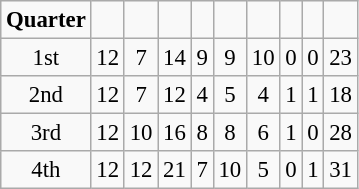<table class="wikitable sortable" style="text-align: center; font-size:95%">
<tr>
<td><strong>Quarter</strong></td>
<td><strong></strong></td>
<td><strong></strong></td>
<td><strong></strong></td>
<td><strong></strong></td>
<td><strong></strong></td>
<td><strong></strong></td>
<td><strong></strong></td>
<td><strong></strong></td>
<td><strong></strong></td>
</tr>
<tr>
<td>1st</td>
<td>12</td>
<td>7</td>
<td>14</td>
<td>9</td>
<td>9</td>
<td>10</td>
<td>0</td>
<td>0</td>
<td>23</td>
</tr>
<tr>
<td>2nd</td>
<td>12</td>
<td>7</td>
<td>12</td>
<td>4</td>
<td>5</td>
<td>4</td>
<td>1</td>
<td>1</td>
<td>18</td>
</tr>
<tr>
<td>3rd</td>
<td>12</td>
<td>10</td>
<td>16</td>
<td>8</td>
<td>8</td>
<td>6</td>
<td>1</td>
<td>0</td>
<td>28</td>
</tr>
<tr>
<td>4th</td>
<td>12</td>
<td>12</td>
<td>21</td>
<td>7</td>
<td>10</td>
<td>5</td>
<td>0</td>
<td>1</td>
<td>31</td>
</tr>
</table>
